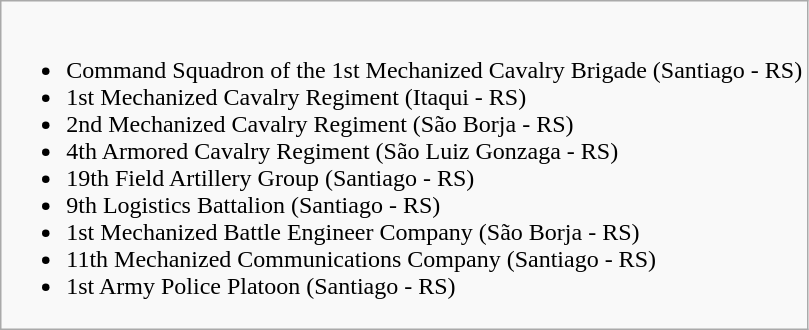<table class="wikitable mw-collapsible mw-collapsed" role="presentation" style="float:left;">
<tr>
<td><br><ul><li>Command Squadron of the 1st Mechanized Cavalry Brigade (Santiago - RS)</li><li>1st Mechanized Cavalry Regiment (Itaqui - RS)</li><li>2nd Mechanized Cavalry Regiment (São Borja - RS)</li><li>4th Armored Cavalry Regiment (São Luiz Gonzaga - RS)</li><li>19th Field Artillery Group (Santiago - RS)</li><li>9th Logistics Battalion (Santiago - RS)</li><li>1st Mechanized Battle Engineer Company (São Borja - RS)</li><li>11th Mechanized Communications Company (Santiago - RS)</li><li>1st Army Police Platoon (Santiago - RS)</li></ul></td>
</tr>
</table>
